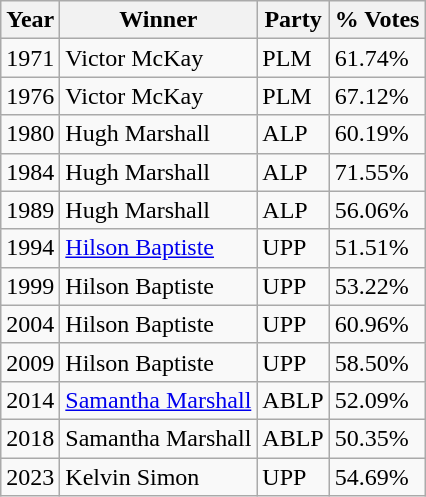<table class="wikitable sortable">
<tr>
<th><strong>Year</strong></th>
<th><strong>Winner</strong></th>
<th><strong>Party</strong></th>
<th><strong>% Votes</strong></th>
</tr>
<tr>
<td>1971</td>
<td>Victor McKay</td>
<td>PLM</td>
<td>61.74%</td>
</tr>
<tr>
<td>1976</td>
<td>Victor McKay</td>
<td>PLM</td>
<td>67.12%</td>
</tr>
<tr>
<td>1980</td>
<td>Hugh Marshall</td>
<td>ALP</td>
<td>60.19%</td>
</tr>
<tr>
<td>1984</td>
<td>Hugh Marshall</td>
<td>ALP</td>
<td>71.55%</td>
</tr>
<tr>
<td>1989</td>
<td>Hugh Marshall</td>
<td>ALP</td>
<td>56.06%</td>
</tr>
<tr>
<td>1994</td>
<td><a href='#'>Hilson Baptiste</a></td>
<td>UPP</td>
<td>51.51%</td>
</tr>
<tr>
<td>1999</td>
<td>Hilson Baptiste</td>
<td>UPP</td>
<td>53.22%</td>
</tr>
<tr>
<td>2004</td>
<td>Hilson Baptiste</td>
<td>UPP</td>
<td>60.96%</td>
</tr>
<tr>
<td>2009</td>
<td>Hilson Baptiste</td>
<td>UPP</td>
<td>58.50%</td>
</tr>
<tr>
<td>2014</td>
<td><a href='#'>Samantha Marshall</a></td>
<td>ABLP</td>
<td>52.09%</td>
</tr>
<tr>
<td>2018</td>
<td>Samantha Marshall</td>
<td>ABLP</td>
<td>50.35%</td>
</tr>
<tr>
<td>2023</td>
<td>Kelvin Simon</td>
<td>UPP</td>
<td>54.69%</td>
</tr>
</table>
